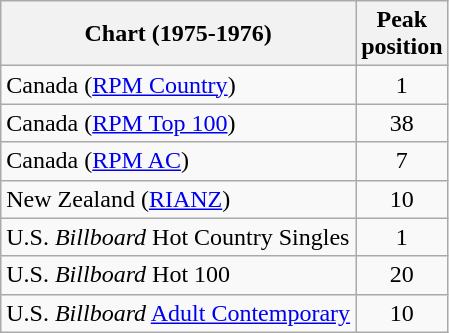<table class="wikitable sortable">
<tr>
<th align="left">Chart (1975-1976)</th>
<th style="text-align:center;">Peak<br>position</th>
</tr>
<tr>
<td>Canada (<a href='#'>RPM Country</a>)</td>
<td style="text-align:center;">1</td>
</tr>
<tr>
<td>Canada (<a href='#'>RPM Top 100</a>)</td>
<td style="text-align:center;">38</td>
</tr>
<tr>
<td>Canada (<a href='#'>RPM AC</a>)</td>
<td style="text-align:center;">7</td>
</tr>
<tr>
<td>New Zealand (<a href='#'>RIANZ</a>)</td>
<td style="text-align:center;">10</td>
</tr>
<tr>
<td align="left">U.S. <em>Billboard</em> Hot Country Singles</td>
<td style="text-align:center;">1</td>
</tr>
<tr>
<td align="left">U.S. <em>Billboard</em> Hot 100</td>
<td style="text-align:center;">20</td>
</tr>
<tr>
<td>U.S. <em>Billboard</em> <a href='#'>Adult Contemporary</a></td>
<td align="center">10</td>
</tr>
</table>
